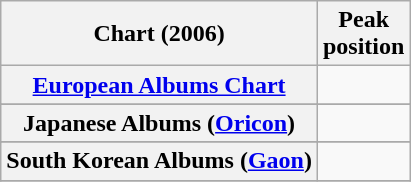<table class="wikitable sortable plainrowheaders">
<tr>
<th>Chart (2006)</th>
<th>Peak<br>position</th>
</tr>
<tr>
<th scope="row"><a href='#'>European Albums Chart</a></th>
<td></td>
</tr>
<tr>
</tr>
<tr>
<th scope="row">Japanese Albums (<a href='#'>Oricon</a>)</th>
<td></td>
</tr>
<tr>
</tr>
<tr>
<th scope="row">South Korean Albums (<a href='#'>Gaon</a>)</th>
<td></td>
</tr>
<tr>
</tr>
</table>
